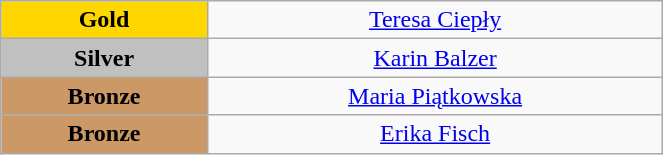<table class="wikitable" style="text-align:center; " width="35%">
<tr>
<td bgcolor="gold"><strong>Gold</strong></td>
<td><a href='#'>Teresa Ciepły</a><br>  <small><em></em></small></td>
</tr>
<tr>
<td bgcolor="silver"><strong>Silver</strong></td>
<td><a href='#'>Karin Balzer</a><br>  <small><em></em></small></td>
</tr>
<tr>
<td bgcolor="CC9966"><strong>Bronze</strong></td>
<td><a href='#'>Maria Piątkowska</a><br>  <small><em></em></small></td>
</tr>
<tr>
<td bgcolor="CC9966"><strong>Bronze</strong></td>
<td><a href='#'>Erika Fisch</a><br>  <small><em></em></small></td>
</tr>
</table>
